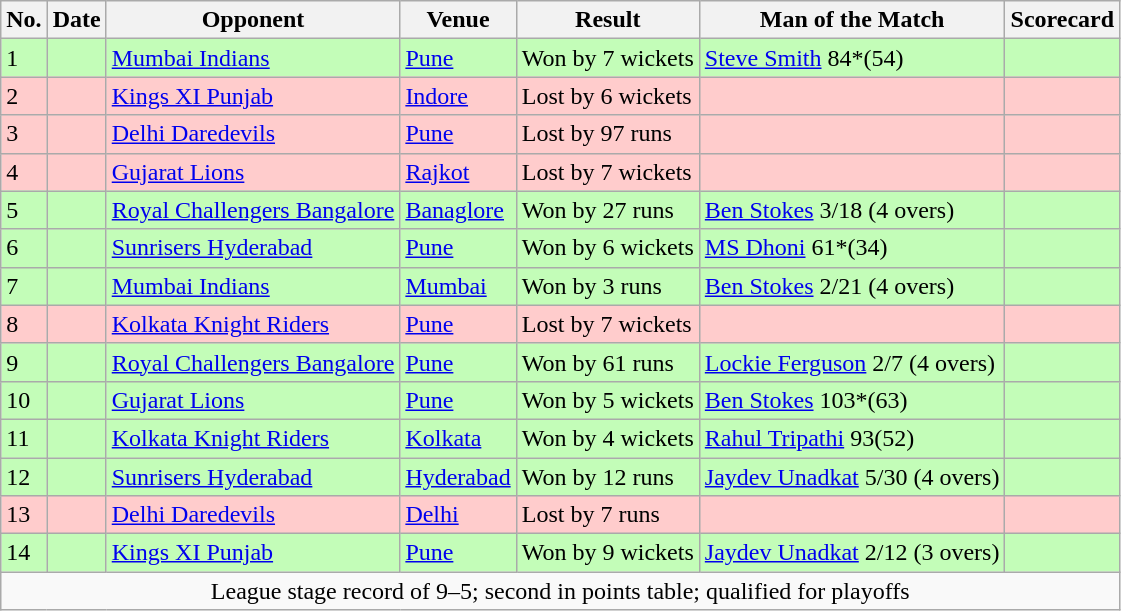<table class="wikitable sortable">
<tr>
<th>No.</th>
<th>Date</th>
<th>Opponent</th>
<th>Venue</th>
<th>Result</th>
<th>Man of the Match</th>
<th>Scorecard</th>
</tr>
<tr style="background:#c3fdb8;">
<td>1</td>
<td></td>
<td><a href='#'>Mumbai Indians</a></td>
<td><a href='#'>Pune</a></td>
<td>Won by 7 wickets</td>
<td><a href='#'>Steve Smith</a> 84*(54)</td>
<td></td>
</tr>
<tr style="background:#fcc;">
<td>2</td>
<td></td>
<td><a href='#'>Kings XI Punjab</a></td>
<td><a href='#'>Indore</a></td>
<td>Lost by 6 wickets</td>
<td></td>
<td></td>
</tr>
<tr style="background:#fcc;">
<td>3</td>
<td></td>
<td><a href='#'>Delhi Daredevils</a></td>
<td><a href='#'>Pune</a></td>
<td>Lost by 97 runs</td>
<td></td>
<td></td>
</tr>
<tr style="background:#fcc;">
<td>4</td>
<td></td>
<td><a href='#'>Gujarat Lions</a></td>
<td><a href='#'>Rajkot</a></td>
<td>Lost by 7 wickets</td>
<td></td>
<td></td>
</tr>
<tr style="background:#c3fdb8;">
<td>5</td>
<td></td>
<td><a href='#'>Royal Challengers Bangalore</a></td>
<td><a href='#'>Banaglore</a></td>
<td>Won by 27 runs</td>
<td><a href='#'>Ben Stokes</a> 3/18 (4 overs)</td>
<td></td>
</tr>
<tr style="background:#c3fdb8;">
<td>6</td>
<td></td>
<td><a href='#'>Sunrisers Hyderabad</a></td>
<td><a href='#'>Pune</a></td>
<td>Won by 6 wickets</td>
<td><a href='#'>MS Dhoni</a> 61*(34)</td>
<td></td>
</tr>
<tr style="background:#c3fdb8;">
<td>7</td>
<td></td>
<td><a href='#'>Mumbai Indians</a></td>
<td><a href='#'>Mumbai</a></td>
<td>Won by 3 runs</td>
<td><a href='#'>Ben Stokes</a> 2/21 (4 overs)</td>
<td></td>
</tr>
<tr style="background:#fcc;">
<td>8</td>
<td></td>
<td><a href='#'>Kolkata Knight Riders</a></td>
<td><a href='#'>Pune</a></td>
<td>Lost by 7 wickets</td>
<td></td>
<td></td>
</tr>
<tr style="background:#c3fdb8;">
<td>9</td>
<td></td>
<td><a href='#'>Royal Challengers Bangalore</a></td>
<td><a href='#'>Pune</a></td>
<td>Won by 61 runs</td>
<td><a href='#'>Lockie Ferguson</a> 2/7 (4 overs)</td>
<td></td>
</tr>
<tr style="background:#c3fdb8;">
<td>10</td>
<td></td>
<td><a href='#'>Gujarat Lions</a></td>
<td><a href='#'>Pune</a></td>
<td>Won by 5 wickets</td>
<td><a href='#'>Ben Stokes</a> 103*(63)</td>
<td></td>
</tr>
<tr style="background:#c3fdb8;">
<td>11</td>
<td></td>
<td><a href='#'>Kolkata Knight Riders</a></td>
<td><a href='#'>Kolkata</a></td>
<td>Won by 4 wickets</td>
<td><a href='#'>Rahul Tripathi</a> 93(52)</td>
<td></td>
</tr>
<tr style="background:#c3fdb8;">
<td>12</td>
<td></td>
<td><a href='#'>Sunrisers Hyderabad</a></td>
<td><a href='#'>Hyderabad</a></td>
<td>Won by 12 runs</td>
<td><a href='#'>Jaydev Unadkat</a> 5/30 (4 overs)</td>
<td></td>
</tr>
<tr style="background:#fcc;">
<td>13</td>
<td></td>
<td><a href='#'>Delhi Daredevils</a></td>
<td><a href='#'>Delhi</a></td>
<td>Lost by 7 runs</td>
<td></td>
<td></td>
</tr>
<tr style="background:#c3fdb8;">
<td>14</td>
<td></td>
<td><a href='#'>Kings XI Punjab</a></td>
<td><a href='#'>Pune</a></td>
<td>Won by 9 wickets</td>
<td><a href='#'>Jaydev Unadkat</a> 2/12 (3 overs)</td>
<td></td>
</tr>
<tr>
<td colspan="7" style="text-align:center;">League stage record of 9–5; second in points table; qualified for playoffs</td>
</tr>
</table>
